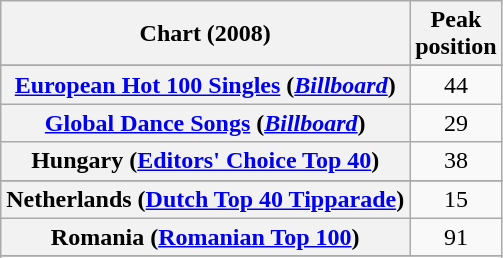<table class="wikitable sortable plainrowheaders" style="text-align:center">
<tr>
<th scope="col">Chart (2008)</th>
<th scope="col">Peak<br>position</th>
</tr>
<tr>
</tr>
<tr>
</tr>
<tr>
<th scope="row"><a href='#'>European Hot 100 Singles</a> (<em><a href='#'>Billboard</a></em>)</th>
<td style="text-align:center;">44</td>
</tr>
<tr>
<th scope="row"><a href='#'>Global Dance Songs</a> (<em><a href='#'>Billboard</a></em>)</th>
<td style="text-align:center;">29</td>
</tr>
<tr>
<th scope="row">Hungary (<a href='#'>Editors' Choice Top 40</a>)</th>
<td>38</td>
</tr>
<tr>
</tr>
<tr>
</tr>
<tr>
<th scope="row">Netherlands (<a href='#'>Dutch Top 40 Tipparade</a>)</th>
<td align="center">15</td>
</tr>
<tr>
<th scope="row">Romania (<a href='#'>Romanian Top 100</a>)</th>
<td>91</td>
</tr>
<tr>
</tr>
<tr>
</tr>
<tr>
</tr>
<tr>
</tr>
</table>
